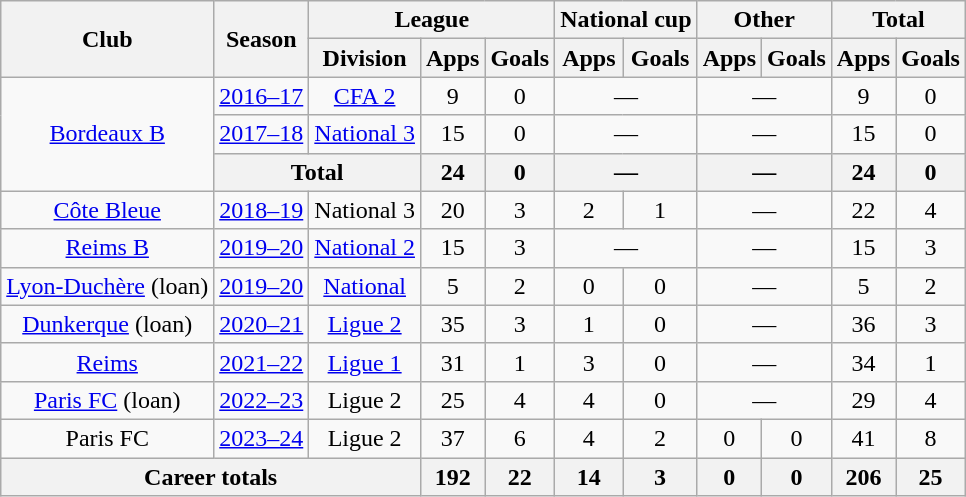<table class="wikitable" style="text-align:center">
<tr>
<th rowspan="2">Club</th>
<th rowspan="2">Season</th>
<th colspan="3">League</th>
<th colspan="2">National cup</th>
<th colspan="2">Other</th>
<th colspan="2">Total</th>
</tr>
<tr>
<th>Division</th>
<th>Apps</th>
<th>Goals</th>
<th>Apps</th>
<th>Goals</th>
<th>Apps</th>
<th>Goals</th>
<th>Apps</th>
<th>Goals</th>
</tr>
<tr>
<td rowspan="3"><a href='#'>Bordeaux B</a></td>
<td><a href='#'>2016–17</a></td>
<td><a href='#'>CFA 2</a></td>
<td>9</td>
<td>0</td>
<td colspan="2">—</td>
<td colspan="2">—</td>
<td>9</td>
<td>0</td>
</tr>
<tr>
<td><a href='#'>2017–18</a></td>
<td><a href='#'>National 3</a></td>
<td>15</td>
<td>0</td>
<td colspan="2">—</td>
<td colspan="2">—</td>
<td>15</td>
<td>0</td>
</tr>
<tr>
<th colspan="2">Total</th>
<th>24</th>
<th>0</th>
<th colspan="2">—</th>
<th colspan="2">—</th>
<th>24</th>
<th>0</th>
</tr>
<tr>
<td><a href='#'>Côte Bleue</a></td>
<td><a href='#'>2018–19</a></td>
<td>National 3</td>
<td>20</td>
<td>3</td>
<td>2</td>
<td>1</td>
<td colspan="2">—</td>
<td>22</td>
<td>4</td>
</tr>
<tr>
<td><a href='#'>Reims B</a></td>
<td><a href='#'>2019–20</a></td>
<td><a href='#'>National 2</a></td>
<td>15</td>
<td>3</td>
<td colspan="2">—</td>
<td colspan="2">—</td>
<td>15</td>
<td>3</td>
</tr>
<tr>
<td><a href='#'>Lyon-Duchère</a> (loan)</td>
<td><a href='#'>2019–20</a></td>
<td><a href='#'>National</a></td>
<td>5</td>
<td>2</td>
<td>0</td>
<td>0</td>
<td colspan="2">—</td>
<td>5</td>
<td>2</td>
</tr>
<tr>
<td><a href='#'>Dunkerque</a> (loan)</td>
<td><a href='#'>2020–21</a></td>
<td><a href='#'>Ligue 2</a></td>
<td>35</td>
<td>3</td>
<td>1</td>
<td>0</td>
<td colspan="2">—</td>
<td>36</td>
<td>3</td>
</tr>
<tr>
<td><a href='#'>Reims</a></td>
<td><a href='#'>2021–22</a></td>
<td><a href='#'>Ligue 1</a></td>
<td>31</td>
<td>1</td>
<td>3</td>
<td>0</td>
<td colspan="2">—</td>
<td>34</td>
<td>1</td>
</tr>
<tr>
<td><a href='#'>Paris FC</a> (loan)</td>
<td><a href='#'>2022–23</a></td>
<td>Ligue 2</td>
<td>25</td>
<td>4</td>
<td>4</td>
<td>0</td>
<td colspan="2">—</td>
<td>29</td>
<td>4</td>
</tr>
<tr>
<td>Paris FC</td>
<td><a href='#'>2023–24</a></td>
<td>Ligue 2</td>
<td>37</td>
<td>6</td>
<td>4</td>
<td>2</td>
<td>0</td>
<td>0</td>
<td>41</td>
<td>8</td>
</tr>
<tr>
<th colspan="3">Career totals</th>
<th>192</th>
<th>22</th>
<th>14</th>
<th>3</th>
<th>0</th>
<th>0</th>
<th>206</th>
<th>25</th>
</tr>
</table>
